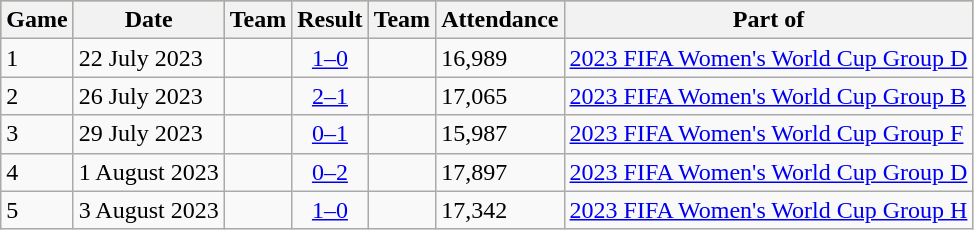<table class="wikitable">
<tr style="background:#BDB76B;">
<th>Game</th>
<th>Date</th>
<th>Team</th>
<th>Result</th>
<th>Team</th>
<th>Attendance</th>
<th>Part of</th>
</tr>
<tr>
<td>1</td>
<td>22 July 2023</td>
<td></td>
<td align="center"><a href='#'>1–0</a></td>
<td></td>
<td>16,989</td>
<td><a href='#'>2023 FIFA Women's World Cup Group D</a></td>
</tr>
<tr>
<td>2</td>
<td>26 July 2023</td>
<td></td>
<td align="center"><a href='#'>2–1</a></td>
<td></td>
<td>17,065</td>
<td><a href='#'>2023 FIFA Women's World Cup Group B</a></td>
</tr>
<tr>
<td>3</td>
<td>29 July 2023</td>
<td></td>
<td align="center"><a href='#'>0–1</a></td>
<td></td>
<td>15,987</td>
<td><a href='#'>2023 FIFA Women's World Cup Group F</a></td>
</tr>
<tr>
<td>4</td>
<td>1 August 2023</td>
<td></td>
<td align="center"><a href='#'>0–2</a></td>
<td></td>
<td>17,897</td>
<td><a href='#'>2023 FIFA Women's World Cup Group D</a></td>
</tr>
<tr>
<td>5</td>
<td>3 August 2023</td>
<td></td>
<td align="center"><a href='#'>1–0</a></td>
<td></td>
<td>17,342</td>
<td><a href='#'>2023 FIFA Women's World Cup Group H</a></td>
</tr>
</table>
